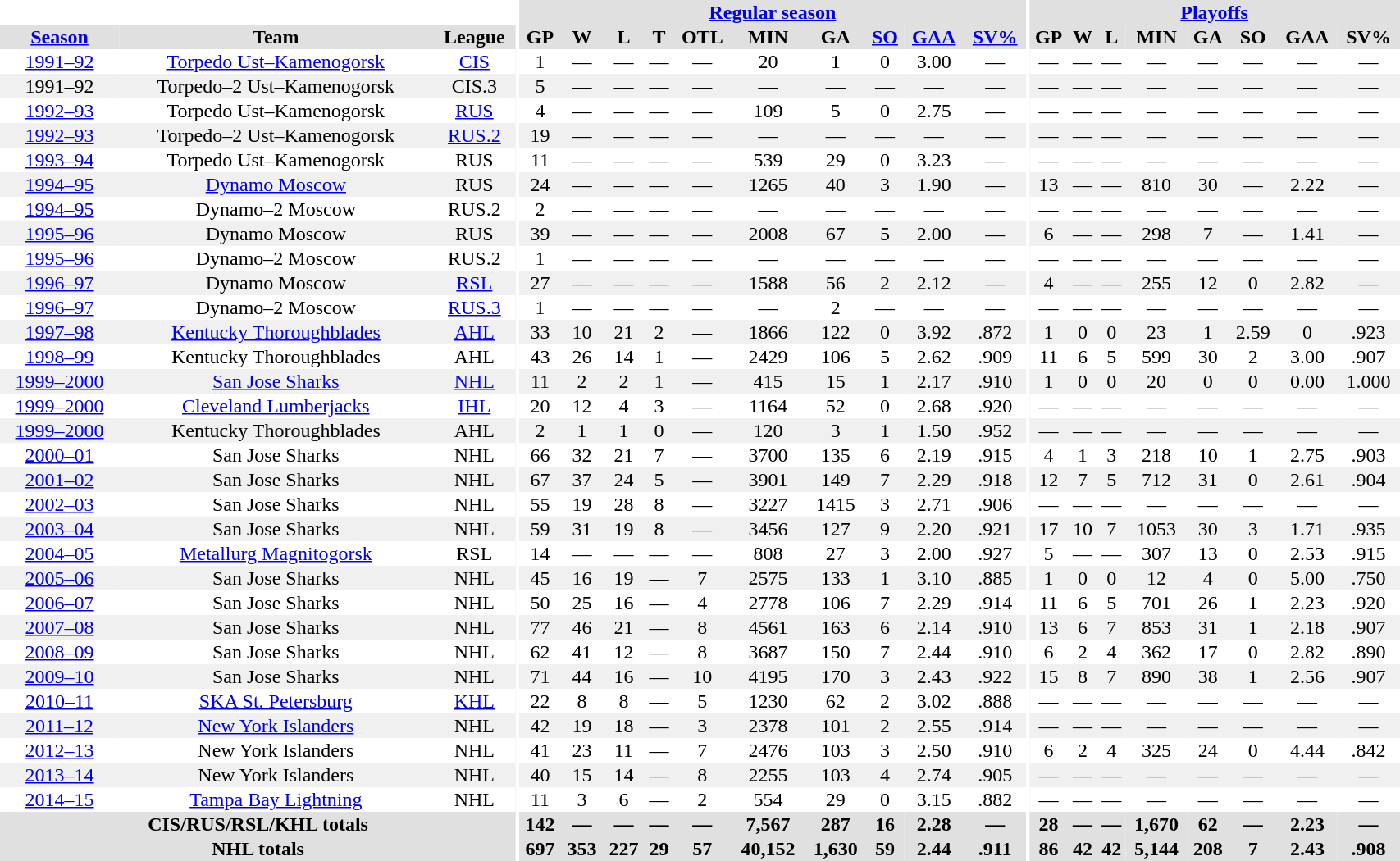<table border="0" cellpadding="1" cellspacing="0" style="text-align:center; width:90%">
<tr ALIGN="center" bgcolor="#e0e0e0">
<th align="center" colspan="3" bgcolor="#ffffff"></th>
<th align="center" rowspan="99" bgcolor="#ffffff"></th>
<th align="center" colspan="10" bgcolor="#e0e0e0"><a href='#'>Regular season</a></th>
<th align="center" rowspan="99" bgcolor="#ffffff"></th>
<th align="center" colspan="8" bgcolor="#e0e0e0"><a href='#'>Playoffs</a></th>
</tr>
<tr ALIGN="center" bgcolor="#e0e0e0">
<th><a href='#'>Season</a></th>
<th>Team</th>
<th>League</th>
<th>GP</th>
<th>W</th>
<th>L</th>
<th>T</th>
<th>OTL</th>
<th>MIN</th>
<th>GA</th>
<th><a href='#'>SO</a></th>
<th><a href='#'>GAA</a></th>
<th><a href='#'>SV%</a></th>
<th>GP</th>
<th>W</th>
<th>L</th>
<th>MIN</th>
<th>GA</th>
<th>SO</th>
<th>GAA</th>
<th>SV%</th>
</tr>
<tr>
<td><a href='#'>1991–92</a></td>
<td><a href='#'>Torpedo Ust–Kamenogorsk</a></td>
<td><a href='#'>CIS</a></td>
<td>1</td>
<td>—</td>
<td>—</td>
<td>—</td>
<td>—</td>
<td>20</td>
<td>1</td>
<td>0</td>
<td>3.00</td>
<td>—</td>
<td>—</td>
<td>—</td>
<td>—</td>
<td>—</td>
<td>—</td>
<td>—</td>
<td>—</td>
<td>—</td>
</tr>
<tr bgcolor="#f0f0f0">
<td>1991–92</td>
<td>Torpedo–2 Ust–Kamenogorsk</td>
<td>CIS.3</td>
<td>5</td>
<td>—</td>
<td>—</td>
<td>—</td>
<td>—</td>
<td>—</td>
<td>—</td>
<td>—</td>
<td>—</td>
<td>—</td>
<td>—</td>
<td>—</td>
<td>—</td>
<td>—</td>
<td>—</td>
<td>—</td>
<td>—</td>
<td>—</td>
</tr>
<tr>
<td><a href='#'>1992–93</a></td>
<td>Torpedo Ust–Kamenogorsk</td>
<td><a href='#'>RUS</a></td>
<td>4</td>
<td>—</td>
<td>—</td>
<td>—</td>
<td>—</td>
<td>109</td>
<td>5</td>
<td>0</td>
<td>2.75</td>
<td>—</td>
<td>—</td>
<td>—</td>
<td>—</td>
<td>—</td>
<td>—</td>
<td>—</td>
<td>—</td>
<td>—</td>
</tr>
<tr bgcolor="#f0f0f0">
<td><a href='#'>1992–93</a></td>
<td>Torpedo–2 Ust–Kamenogorsk</td>
<td><a href='#'>RUS.2</a></td>
<td>19</td>
<td>—</td>
<td>—</td>
<td>—</td>
<td>—</td>
<td>—</td>
<td>—</td>
<td>—</td>
<td>—</td>
<td>—</td>
<td>—</td>
<td>—</td>
<td>—</td>
<td>—</td>
<td>—</td>
<td>—</td>
<td>—</td>
<td>—</td>
</tr>
<tr>
<td><a href='#'>1993–94</a></td>
<td>Torpedo Ust–Kamenogorsk</td>
<td>RUS</td>
<td>11</td>
<td>—</td>
<td>—</td>
<td>—</td>
<td>—</td>
<td>539</td>
<td>29</td>
<td>0</td>
<td>3.23</td>
<td>—</td>
<td>—</td>
<td>—</td>
<td>—</td>
<td>—</td>
<td>—</td>
<td>—</td>
<td>—</td>
<td>—</td>
</tr>
<tr bgcolor="#f0f0f0">
<td><a href='#'>1994–95</a></td>
<td><a href='#'>Dynamo Moscow</a></td>
<td>RUS</td>
<td>24</td>
<td>—</td>
<td>—</td>
<td>—</td>
<td>—</td>
<td>1265</td>
<td>40</td>
<td>3</td>
<td>1.90</td>
<td>—</td>
<td>13</td>
<td>—</td>
<td>—</td>
<td>810</td>
<td>30</td>
<td>—</td>
<td>2.22</td>
<td>—</td>
</tr>
<tr>
<td><a href='#'>1994–95</a></td>
<td>Dynamo–2 Moscow</td>
<td>RUS.2</td>
<td>2</td>
<td>—</td>
<td>—</td>
<td>—</td>
<td>—</td>
<td>—</td>
<td>—</td>
<td>—</td>
<td>—</td>
<td>—</td>
<td>—</td>
<td>—</td>
<td>—</td>
<td>—</td>
<td>—</td>
<td>—</td>
<td>—</td>
<td>—</td>
</tr>
<tr bgcolor="#f0f0f0">
<td><a href='#'>1995–96</a></td>
<td>Dynamo Moscow</td>
<td>RUS</td>
<td>39</td>
<td>—</td>
<td>—</td>
<td>—</td>
<td>—</td>
<td>2008</td>
<td>67</td>
<td>5</td>
<td>2.00</td>
<td>—</td>
<td>6</td>
<td>—</td>
<td>—</td>
<td>298</td>
<td>7</td>
<td>—</td>
<td>1.41</td>
<td>—</td>
</tr>
<tr>
<td><a href='#'>1995–96</a></td>
<td>Dynamo–2 Moscow</td>
<td>RUS.2</td>
<td>1</td>
<td>—</td>
<td>—</td>
<td>—</td>
<td>—</td>
<td>—</td>
<td>—</td>
<td>—</td>
<td>—</td>
<td>—</td>
<td>—</td>
<td>—</td>
<td>—</td>
<td>—</td>
<td>—</td>
<td>—</td>
<td>—</td>
<td>—</td>
</tr>
<tr bgcolor="#f0f0f0">
<td><a href='#'>1996–97</a></td>
<td>Dynamo Moscow</td>
<td><a href='#'>RSL</a></td>
<td>27</td>
<td>—</td>
<td>—</td>
<td>—</td>
<td>—</td>
<td>1588</td>
<td>56</td>
<td>2</td>
<td>2.12</td>
<td>—</td>
<td>4</td>
<td>—</td>
<td>—</td>
<td>255</td>
<td>12</td>
<td>0</td>
<td>2.82</td>
<td>—</td>
</tr>
<tr>
<td><a href='#'>1996–97</a></td>
<td>Dynamo–2 Moscow</td>
<td><a href='#'>RUS.3</a></td>
<td>1</td>
<td>—</td>
<td>—</td>
<td>—</td>
<td>—</td>
<td>—</td>
<td>2</td>
<td>—</td>
<td>—</td>
<td>—</td>
<td>—</td>
<td>—</td>
<td>—</td>
<td>—</td>
<td>—</td>
<td>—</td>
<td>—</td>
<td>—</td>
</tr>
<tr bgcolor="#f0f0f0">
<td><a href='#'>1997–98</a></td>
<td><a href='#'>Kentucky Thoroughblades</a></td>
<td><a href='#'>AHL</a></td>
<td>33</td>
<td>10</td>
<td>21</td>
<td>2</td>
<td>—</td>
<td>1866</td>
<td>122</td>
<td>0</td>
<td>3.92</td>
<td>.872</td>
<td>1</td>
<td>0</td>
<td>0</td>
<td>23</td>
<td>1</td>
<td>2.59</td>
<td>0</td>
<td>.923</td>
</tr>
<tr>
<td><a href='#'>1998–99</a></td>
<td>Kentucky Thoroughblades</td>
<td>AHL</td>
<td>43</td>
<td>26</td>
<td>14</td>
<td>1</td>
<td>—</td>
<td>2429</td>
<td>106</td>
<td>5</td>
<td>2.62</td>
<td>.909</td>
<td>11</td>
<td>6</td>
<td>5</td>
<td>599</td>
<td>30</td>
<td>2</td>
<td>3.00</td>
<td>.907</td>
</tr>
<tr bgcolor="#f0f0f0">
<td><a href='#'>1999–2000</a></td>
<td><a href='#'>San Jose Sharks</a></td>
<td><a href='#'>NHL</a></td>
<td>11</td>
<td>2</td>
<td>2</td>
<td>1</td>
<td>—</td>
<td>415</td>
<td>15</td>
<td>1</td>
<td>2.17</td>
<td>.910</td>
<td>1</td>
<td>0</td>
<td>0</td>
<td>20</td>
<td>0</td>
<td>0</td>
<td>0.00</td>
<td>1.000</td>
</tr>
<tr>
<td><a href='#'>1999–2000</a></td>
<td><a href='#'>Cleveland Lumberjacks</a></td>
<td><a href='#'>IHL</a></td>
<td>20</td>
<td>12</td>
<td>4</td>
<td>3</td>
<td>—</td>
<td>1164</td>
<td>52</td>
<td>0</td>
<td>2.68</td>
<td>.920</td>
<td>—</td>
<td>—</td>
<td>—</td>
<td>—</td>
<td>—</td>
<td>—</td>
<td>—</td>
<td>—</td>
</tr>
<tr bgcolor="#f0f0f0">
<td><a href='#'>1999–2000</a></td>
<td>Kentucky Thoroughblades</td>
<td>AHL</td>
<td>2</td>
<td>1</td>
<td>1</td>
<td>0</td>
<td>—</td>
<td>120</td>
<td>3</td>
<td>1</td>
<td>1.50</td>
<td>.952</td>
<td>—</td>
<td>—</td>
<td>—</td>
<td>—</td>
<td>—</td>
<td>—</td>
<td>—</td>
<td>—</td>
</tr>
<tr>
<td><a href='#'>2000–01</a></td>
<td>San Jose Sharks</td>
<td>NHL</td>
<td>66</td>
<td>32</td>
<td>21</td>
<td>7</td>
<td>—</td>
<td>3700</td>
<td>135</td>
<td>6</td>
<td>2.19</td>
<td>.915</td>
<td>4</td>
<td>1</td>
<td>3</td>
<td>218</td>
<td>10</td>
<td>1</td>
<td>2.75</td>
<td>.903</td>
</tr>
<tr bgcolor="#f0f0f0">
<td><a href='#'>2001–02</a></td>
<td>San Jose Sharks</td>
<td>NHL</td>
<td>67</td>
<td>37</td>
<td>24</td>
<td>5</td>
<td>—</td>
<td>3901</td>
<td>149</td>
<td>7</td>
<td>2.29</td>
<td>.918</td>
<td>12</td>
<td>7</td>
<td>5</td>
<td>712</td>
<td>31</td>
<td>0</td>
<td>2.61</td>
<td>.904</td>
</tr>
<tr>
<td><a href='#'>2002–03</a></td>
<td>San Jose Sharks</td>
<td>NHL</td>
<td>55</td>
<td>19</td>
<td>28</td>
<td>8</td>
<td>—</td>
<td>3227</td>
<td>1415</td>
<td>3</td>
<td>2.71</td>
<td>.906</td>
<td>—</td>
<td>—</td>
<td>—</td>
<td>—</td>
<td>—</td>
<td>—</td>
<td>—</td>
<td>—</td>
</tr>
<tr bgcolor="#f0f0f0">
<td><a href='#'>2003–04</a></td>
<td>San Jose Sharks</td>
<td>NHL</td>
<td>59</td>
<td>31</td>
<td>19</td>
<td>8</td>
<td>—</td>
<td>3456</td>
<td>127</td>
<td>9</td>
<td>2.20</td>
<td>.921</td>
<td>17</td>
<td>10</td>
<td>7</td>
<td>1053</td>
<td>30</td>
<td>3</td>
<td>1.71</td>
<td>.935</td>
</tr>
<tr>
<td><a href='#'>2004–05</a></td>
<td><a href='#'>Metallurg Magnitogorsk</a></td>
<td>RSL</td>
<td>14</td>
<td>—</td>
<td>—</td>
<td>—</td>
<td>—</td>
<td>808</td>
<td>27</td>
<td>3</td>
<td>2.00</td>
<td>.927</td>
<td>5</td>
<td>—</td>
<td>—</td>
<td>307</td>
<td>13</td>
<td>0</td>
<td>2.53</td>
<td>.915</td>
</tr>
<tr bgcolor="#f0f0f0">
<td><a href='#'>2005–06</a></td>
<td>San Jose Sharks</td>
<td>NHL</td>
<td>45</td>
<td>16</td>
<td>19</td>
<td>—</td>
<td>7</td>
<td>2575</td>
<td>133</td>
<td>1</td>
<td>3.10</td>
<td>.885</td>
<td>1</td>
<td>0</td>
<td>0</td>
<td>12</td>
<td>4</td>
<td>0</td>
<td>5.00</td>
<td>.750</td>
</tr>
<tr>
<td><a href='#'>2006–07</a></td>
<td>San Jose Sharks</td>
<td>NHL</td>
<td>50</td>
<td>25</td>
<td>16</td>
<td>—</td>
<td>4</td>
<td>2778</td>
<td>106</td>
<td>7</td>
<td>2.29</td>
<td>.914</td>
<td>11</td>
<td>6</td>
<td>5</td>
<td>701</td>
<td>26</td>
<td>1</td>
<td>2.23</td>
<td>.920</td>
</tr>
<tr bgcolor="#f0f0f0">
<td><a href='#'>2007–08</a></td>
<td>San Jose Sharks</td>
<td>NHL</td>
<td>77</td>
<td>46</td>
<td>21</td>
<td>—</td>
<td>8</td>
<td>4561</td>
<td>163</td>
<td>6</td>
<td>2.14</td>
<td>.910</td>
<td>13</td>
<td>6</td>
<td>7</td>
<td>853</td>
<td>31</td>
<td>1</td>
<td>2.18</td>
<td>.907</td>
</tr>
<tr>
<td><a href='#'>2008–09</a></td>
<td>San Jose Sharks</td>
<td>NHL</td>
<td>62</td>
<td>41</td>
<td>12</td>
<td>—</td>
<td>8</td>
<td>3687</td>
<td>150</td>
<td>7</td>
<td>2.44</td>
<td>.910</td>
<td>6</td>
<td>2</td>
<td>4</td>
<td>362</td>
<td>17</td>
<td>0</td>
<td>2.82</td>
<td>.890</td>
</tr>
<tr bgcolor="#f0f0f0">
<td><a href='#'>2009–10</a></td>
<td>San Jose Sharks</td>
<td>NHL</td>
<td>71</td>
<td>44</td>
<td>16</td>
<td>—</td>
<td>10</td>
<td>4195</td>
<td>170</td>
<td>3</td>
<td>2.43</td>
<td>.922</td>
<td>15</td>
<td>8</td>
<td>7</td>
<td>890</td>
<td>38</td>
<td>1</td>
<td>2.56</td>
<td>.907</td>
</tr>
<tr>
<td><a href='#'>2010–11</a></td>
<td><a href='#'>SKA St. Petersburg</a></td>
<td><a href='#'>KHL</a></td>
<td>22</td>
<td>8</td>
<td>8</td>
<td>—</td>
<td>5</td>
<td>1230</td>
<td>62</td>
<td>2</td>
<td>3.02</td>
<td>.888</td>
<td>—</td>
<td>—</td>
<td>—</td>
<td>—</td>
<td>—</td>
<td>—</td>
<td>—</td>
<td>—</td>
</tr>
<tr bgcolor="#f0f0f0">
<td><a href='#'>2011–12</a></td>
<td><a href='#'>New York Islanders</a></td>
<td>NHL</td>
<td>42</td>
<td>19</td>
<td>18</td>
<td>—</td>
<td>3</td>
<td>2378</td>
<td>101</td>
<td>2</td>
<td>2.55</td>
<td>.914</td>
<td>—</td>
<td>—</td>
<td>—</td>
<td>—</td>
<td>—</td>
<td>—</td>
<td>—</td>
<td>—</td>
</tr>
<tr>
<td><a href='#'>2012–13</a></td>
<td>New York Islanders</td>
<td>NHL</td>
<td>41</td>
<td>23</td>
<td>11</td>
<td>—</td>
<td>7</td>
<td>2476</td>
<td>103</td>
<td>3</td>
<td>2.50</td>
<td>.910</td>
<td>6</td>
<td>2</td>
<td>4</td>
<td>325</td>
<td>24</td>
<td>0</td>
<td>4.44</td>
<td>.842</td>
</tr>
<tr bgcolor="#f0f0f0">
<td><a href='#'>2013–14</a></td>
<td>New York Islanders</td>
<td>NHL</td>
<td>40</td>
<td>15</td>
<td>14</td>
<td>—</td>
<td>8</td>
<td>2255</td>
<td>103</td>
<td>4</td>
<td>2.74</td>
<td>.905</td>
<td>—</td>
<td>—</td>
<td>—</td>
<td>—</td>
<td>—</td>
<td>—</td>
<td>—</td>
<td>—</td>
</tr>
<tr>
<td><a href='#'>2014–15</a></td>
<td><a href='#'>Tampa Bay Lightning</a></td>
<td>NHL</td>
<td>11</td>
<td>3</td>
<td>6</td>
<td>—</td>
<td>2</td>
<td>554</td>
<td>29</td>
<td>0</td>
<td>3.15</td>
<td>.882</td>
<td>—</td>
<td>—</td>
<td>—</td>
<td>—</td>
<td>—</td>
<td>—</td>
<td>—</td>
<td>—</td>
</tr>
<tr bgcolor="#e0e0e0">
<th colspan="3">CIS/RUS/RSL/KHL totals</th>
<th>142</th>
<th>—</th>
<th>—</th>
<th>—</th>
<th>—</th>
<th>7,567</th>
<th>287</th>
<th>16</th>
<th>2.28</th>
<th>—</th>
<th>28</th>
<th>—</th>
<th>—</th>
<th>1,670</th>
<th>62</th>
<th>—</th>
<th>2.23</th>
<th>—</th>
</tr>
<tr bgcolor="#e0e0e0">
<th colspan="3">NHL totals</th>
<th>697</th>
<th>353</th>
<th>227</th>
<th>29</th>
<th>57</th>
<th>40,152</th>
<th>1,630</th>
<th>59</th>
<th>2.44</th>
<th>.911</th>
<th>86</th>
<th>42</th>
<th>42</th>
<th>5,144</th>
<th>208</th>
<th>7</th>
<th>2.43</th>
<th>.908</th>
</tr>
</table>
